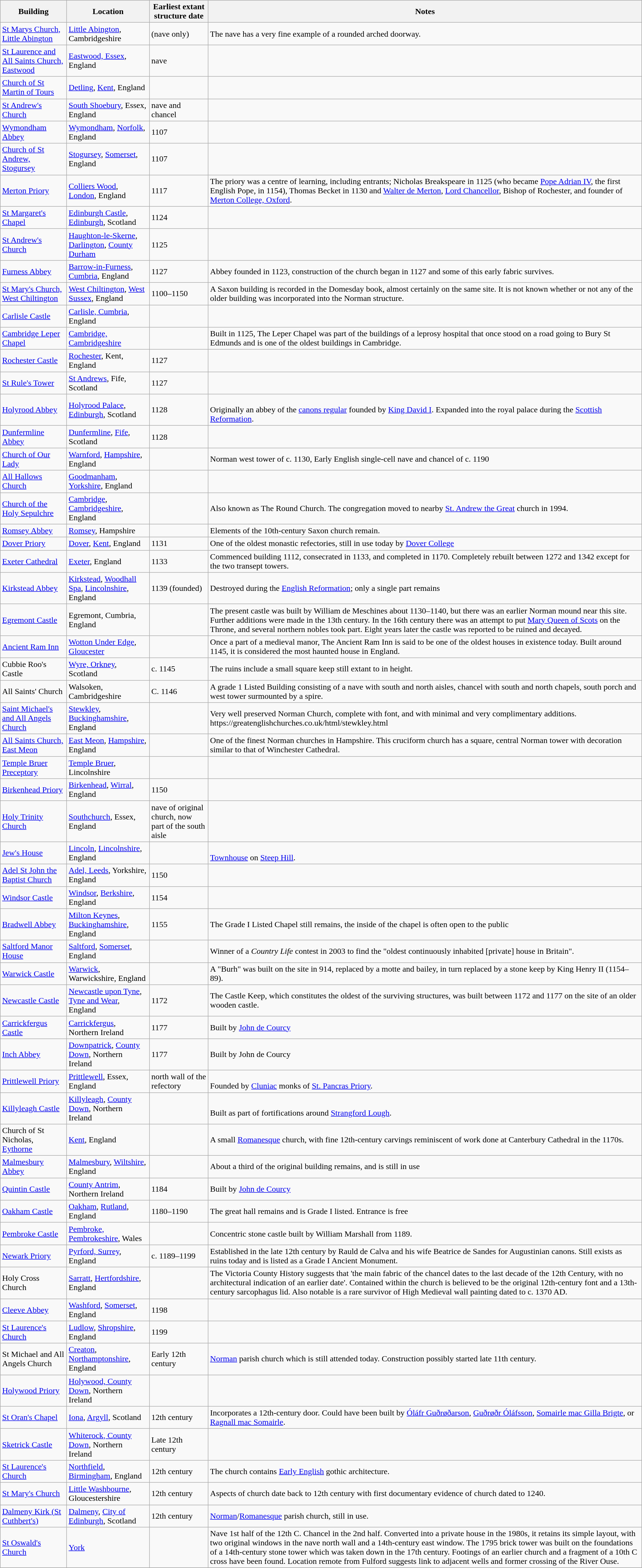<table class="wikitable">
<tr>
<th>Building</th>
<th>Location</th>
<th>Earliest extant structure date</th>
<th>Notes</th>
</tr>
<tr>
<td><a href='#'>St Marys Church, Little Abington</a></td>
<td><a href='#'>Little Abington</a>, Cambridgeshire</td>
<td> (nave only)</td>
<td>The nave has a very fine example of a rounded arched doorway.</td>
</tr>
<tr>
<td><a href='#'>St Laurence and All Saints Church, Eastwood</a></td>
<td><a href='#'>Eastwood, Essex</a>, England</td>
<td> nave</td>
</tr>
<tr>
<td><a href='#'>Church of St Martin of Tours</a></td>
<td><a href='#'>Detling</a>, <a href='#'>Kent</a>, England</td>
<td></td>
<td></td>
</tr>
<tr>
<td><a href='#'>St Andrew's Church</a></td>
<td><a href='#'>South Shoebury</a>, Essex, England</td>
<td> nave and chancel</td>
<td></td>
</tr>
<tr>
<td><a href='#'>Wymondham Abbey</a></td>
<td><a href='#'>Wymondham</a>, <a href='#'>Norfolk</a>, England</td>
<td>1107</td>
<td></td>
</tr>
<tr>
<td><a href='#'>Church of St Andrew, Stogursey</a></td>
<td><a href='#'>Stogursey</a>, <a href='#'>Somerset</a>, England</td>
<td>1107</td>
<td></td>
</tr>
<tr>
<td><a href='#'>Merton Priory</a></td>
<td><a href='#'>Colliers Wood</a>, <a href='#'>London</a>, England</td>
<td>1117</td>
<td>The priory was a centre of learning, including entrants; Nicholas Breakspeare in 1125 (who became <a href='#'>Pope Adrian IV</a>, the first English Pope, in 1154), Thomas Becket in 1130 and <a href='#'>Walter de Merton</a>, <a href='#'>Lord Chancellor</a>, Bishop of Rochester, and founder of <a href='#'>Merton College, Oxford</a>.</td>
</tr>
<tr>
<td><a href='#'>St Margaret's Chapel</a></td>
<td><a href='#'>Edinburgh Castle</a>, <a href='#'>Edinburgh</a>, Scotland</td>
<td>1124</td>
<td></td>
</tr>
<tr>
<td><a href='#'>St Andrew's Church</a></td>
<td><a href='#'>Haughton-le-Skerne</a>, <a href='#'>Darlington</a>, <a href='#'>County Durham</a></td>
<td>1125 </td>
<td></td>
</tr>
<tr>
<td><a href='#'>Furness Abbey</a></td>
<td><a href='#'>Barrow-in-Furness</a>, <a href='#'>Cumbria</a>, England</td>
<td>1127</td>
<td>Abbey founded in 1123, construction of the church began in 1127 and some of this early fabric survives.</td>
</tr>
<tr>
<td><a href='#'>St Mary's Church, West Chiltington</a></td>
<td><a href='#'>West Chiltington</a>, <a href='#'>West Sussex</a>, England</td>
<td>1100–1150</td>
<td>A Saxon building is recorded in the Domesday book, almost certainly on the same site. It is not known whether or not any of the older building was incorporated into the Norman structure.</td>
</tr>
<tr>
<td><a href='#'>Carlisle Castle</a></td>
<td><a href='#'>Carlisle, Cumbria</a>, England</td>
<td></td>
<td></td>
</tr>
<tr>
<td><a href='#'>Cambridge Leper Chapel</a></td>
<td><a href='#'>Cambridge, Cambridgeshire</a></td>
<td></td>
<td>Built in 1125, The Leper Chapel was part of the buildings of a leprosy hospital that once stood on a road going to Bury St Edmunds and is one of the oldest buildings in Cambridge.</td>
</tr>
<tr>
<td><a href='#'>Rochester Castle</a></td>
<td><a href='#'>Rochester</a>, Kent, England</td>
<td>1127</td>
<td></td>
</tr>
<tr>
<td><a href='#'>St Rule's Tower</a></td>
<td><a href='#'>St Andrews</a>, Fife, Scotland</td>
<td>1127</td>
<td></td>
</tr>
<tr>
<td><a href='#'>Holyrood Abbey</a></td>
<td><a href='#'>Holyrood Palace</a>, <a href='#'>Edinburgh</a>, Scotland</td>
<td>1128</td>
<td><br>Originally an abbey of the <a href='#'>canons regular</a> founded by <a href='#'>King David I</a>. Expanded into the royal palace during the <a href='#'>Scottish Reformation</a>.</td>
</tr>
<tr>
<td><a href='#'>Dunfermline Abbey</a></td>
<td><a href='#'>Dunfermline</a>, <a href='#'>Fife</a>, Scotland</td>
<td>1128</td>
<td></td>
</tr>
<tr>
<td><a href='#'>Church of Our Lady</a></td>
<td><a href='#'>Warnford</a>, <a href='#'>Hampshire</a>, England</td>
<td></td>
<td>Norman west tower of c. 1130, Early English single-cell nave and chancel of c. 1190</td>
</tr>
<tr>
<td><a href='#'>All Hallows Church</a></td>
<td><a href='#'>Goodmanham</a>, <a href='#'>Yorkshire</a>, England</td>
<td></td>
<td></td>
</tr>
<tr>
<td><a href='#'>Church of the Holy Sepulchre</a></td>
<td><a href='#'>Cambridge</a>, <a href='#'>Cambridgeshire</a>, England</td>
<td></td>
<td>Also known as The Round Church. The congregation moved to nearby <a href='#'>St. Andrew the Great</a> church in 1994.</td>
</tr>
<tr>
<td><a href='#'>Romsey Abbey</a></td>
<td><a href='#'>Romsey</a>, Hampshire</td>
<td></td>
<td>Elements of the 10th-century Saxon church remain.</td>
</tr>
<tr>
<td><a href='#'>Dover Priory</a></td>
<td><a href='#'>Dover</a>, <a href='#'>Kent</a>, England</td>
<td>1131</td>
<td>One of the oldest monastic refectories, still in use today by <a href='#'>Dover College</a></td>
</tr>
<tr>
<td><a href='#'>Exeter Cathedral</a></td>
<td><a href='#'>Exeter</a>, England</td>
<td>1133</td>
<td>Commenced building 1112, consecrated in 1133, and completed in 1170. Completely rebuilt between 1272 and 1342 except for the two transept towers.</td>
</tr>
<tr>
<td><a href='#'>Kirkstead Abbey</a></td>
<td><a href='#'>Kirkstead</a>, <a href='#'>Woodhall Spa</a>, <a href='#'>Lincolnshire</a>, England</td>
<td>1139 (founded)</td>
<td>Destroyed during the <a href='#'>English Reformation</a>; only a single part remains</td>
</tr>
<tr>
<td><a href='#'>Egremont Castle</a></td>
<td>Egremont, Cumbria, England</td>
<td></td>
<td>The present castle was built by William de Meschines about 1130–1140, but there was an earlier Norman mound near this site. Further additions were made in the 13th century. In the 16th century there was an attempt to put <a href='#'>Mary Queen of Scots</a> on the Throne, and several northern nobles took part. Eight years later the castle was reported to be ruined and decayed.</td>
</tr>
<tr>
<td><a href='#'>Ancient Ram Inn</a></td>
<td><a href='#'>Wotton Under Edge</a>, <a href='#'>Gloucester</a></td>
<td></td>
<td>Once a part of a medieval manor, The Ancient Ram Inn is said to be one of the oldest houses in existence today. Built around 1145, it is considered the most haunted house in England.</td>
</tr>
<tr>
<td>Cubbie Roo's Castle</td>
<td><a href='#'>Wyre, Orkney</a>, Scotland</td>
<td>c. 1145</td>
<td>The ruins include a small square keep still extant to  in height.</td>
</tr>
<tr>
<td>All Saints' Church</td>
<td>Walsoken, Cambridgeshire</td>
<td>C. 1146</td>
<td>A grade 1 Listed Building consisting of a nave with south and north aisles, chancel with south and north chapels, south porch and west tower surmounted by a spire.</td>
</tr>
<tr>
<td><a href='#'>Saint Michael's and All Angels Church</a></td>
<td><a href='#'>Stewkley</a>, <a href='#'>Buckinghamshire</a>, England</td>
<td></td>
<td>Very well preserved Norman Church, complete with font, and with minimal and very complimentary additions.<br>https://greatenglishchurches.co.uk/html/stewkley.html</td>
</tr>
<tr>
<td><a href='#'>All Saints Church, East Meon</a></td>
<td><a href='#'>East Meon</a>, <a href='#'>Hampshire</a>, England</td>
<td></td>
<td>One of the finest Norman churches in Hampshire. This cruciform church has a square, central Norman tower with decoration similar to that of Winchester Cathedral.</td>
</tr>
<tr>
<td><a href='#'>Temple Bruer Preceptory</a></td>
<td><a href='#'>Temple Bruer</a>, Lincolnshire</td>
<td></td>
<td></td>
</tr>
<tr>
<td><a href='#'>Birkenhead Priory</a></td>
<td><a href='#'>Birkenhead</a>, <a href='#'>Wirral</a>, England</td>
<td>1150</td>
<td></td>
</tr>
<tr>
<td><a href='#'>Holy Trinity Church</a></td>
<td><a href='#'>Southchurch</a>, Essex, England</td>
<td> nave of original church, now part of the south aisle</td>
<td></td>
</tr>
<tr>
<td><a href='#'>Jew's House</a></td>
<td><a href='#'>Lincoln</a>, <a href='#'>Lincolnshire</a>, England</td>
<td></td>
<td><br><a href='#'>Townhouse</a> on <a href='#'>Steep Hill</a>.</td>
</tr>
<tr>
<td><a href='#'>Adel St John the Baptist Church</a></td>
<td><a href='#'>Adel, Leeds</a>, Yorkshire, England</td>
<td>1150</td>
<td></td>
</tr>
<tr>
<td><a href='#'>Windsor Castle</a></td>
<td><a href='#'>Windsor</a>, <a href='#'>Berkshire</a>, England</td>
<td>1154</td>
<td></td>
</tr>
<tr>
<td><a href='#'>Bradwell Abbey</a></td>
<td><a href='#'>Milton Keynes</a>, <a href='#'>Buckinghamshire</a>, England</td>
<td>1155</td>
<td>The Grade I Listed Chapel still remains, the inside of the chapel is often open to the public</td>
</tr>
<tr>
<td><a href='#'>Saltford Manor House</a></td>
<td><a href='#'>Saltford</a>, <a href='#'>Somerset</a>, England</td>
<td></td>
<td>Winner of a <em>Country Life</em> contest in 2003 to find the "oldest continuously inhabited [private] house in Britain".</td>
</tr>
<tr>
<td><a href='#'>Warwick Castle</a></td>
<td><a href='#'>Warwick</a>, Warwickshire, England</td>
<td></td>
<td>A "Burh" was built on the site in 914, replaced by a motte and bailey, in turn replaced by a stone keep by King Henry II (1154–89).</td>
</tr>
<tr>
<td><a href='#'>Newcastle Castle</a></td>
<td><a href='#'>Newcastle upon Tyne</a>, <a href='#'>Tyne and Wear</a>, England</td>
<td>1172</td>
<td>The Castle Keep, which constitutes the oldest of the surviving structures, was built between 1172 and 1177 on the site of an older wooden castle.</td>
</tr>
<tr>
<td><a href='#'>Carrickfergus Castle</a></td>
<td><a href='#'>Carrickfergus</a>, Northern Ireland</td>
<td>1177</td>
<td>Built by <a href='#'>John de Courcy</a></td>
</tr>
<tr>
<td><a href='#'>Inch Abbey</a></td>
<td><a href='#'>Downpatrick</a>, <a href='#'>County Down</a>, Northern Ireland</td>
<td>1177</td>
<td>Built by John de Courcy</td>
</tr>
<tr>
<td><a href='#'>Prittlewell Priory</a></td>
<td><a href='#'>Prittlewell</a>, Essex, England</td>
<td> north wall of the refectory</td>
<td><br>Founded by <a href='#'>Cluniac</a> monks of <a href='#'>St. Pancras Priory</a>.</td>
</tr>
<tr>
<td><a href='#'>Killyleagh Castle</a></td>
<td><a href='#'>Killyleagh</a>, <a href='#'>County Down</a>, Northern Ireland</td>
<td></td>
<td><br>Built as part of fortifications around <a href='#'>Strangford Lough</a>.</td>
</tr>
<tr>
<td>Church of St Nicholas, <a href='#'>Eythorne</a></td>
<td><a href='#'>Kent</a>, England</td>
<td></td>
<td>A small <a href='#'>Romanesque</a> church, with fine 12th-century carvings reminiscent of work done at Canterbury Cathedral in the 1170s.</td>
</tr>
<tr>
<td><a href='#'>Malmesbury Abbey</a></td>
<td><a href='#'>Malmesbury</a>, <a href='#'>Wiltshire</a>, England</td>
<td></td>
<td>About a third of the original building remains, and is still in use</td>
</tr>
<tr>
<td><a href='#'>Quintin Castle</a></td>
<td><a href='#'>County Antrim</a>, Northern Ireland</td>
<td>1184</td>
<td>Built by <a href='#'>John de Courcy</a></td>
</tr>
<tr>
<td><a href='#'>Oakham Castle</a></td>
<td><a href='#'>Oakham</a>, <a href='#'>Rutland</a>, England</td>
<td>1180–1190</td>
<td>The great hall remains and is Grade I listed. Entrance is free</td>
</tr>
<tr>
<td><a href='#'>Pembroke Castle</a></td>
<td><a href='#'>Pembroke, Pembrokeshire</a>, Wales</td>
<td></td>
<td>Concentric stone castle built by William Marshall from 1189.</td>
</tr>
<tr>
<td><a href='#'>Newark Priory</a></td>
<td><a href='#'>Pyrford, Surrey</a>, England</td>
<td>c. 1189–1199</td>
<td>Established in the late 12th century by Rauld de Calva and his wife Beatrice de Sandes for Augustinian canons. Still exists as ruins today and is listed as a Grade I Ancient Monument.</td>
</tr>
<tr>
<td>Holy Cross Church</td>
<td><a href='#'>Sarratt</a>, <a href='#'>Hertfordshire</a>, England</td>
<td></td>
<td>The Victoria County History suggests that 'the main fabric of the chancel dates to the last decade of the 12th Century, with no architectural indication of an earlier date'. Contained within the church is believed to be the original 12th-century font and a 13th-century sarcophagus lid. Also notable is a rare survivor of High Medieval wall painting dated to c. 1370 AD.</td>
</tr>
<tr>
<td><a href='#'>Cleeve Abbey</a></td>
<td><a href='#'>Washford</a>, <a href='#'>Somerset</a>, England</td>
<td>1198</td>
<td></td>
</tr>
<tr>
<td><a href='#'>St Laurence's Church</a></td>
<td><a href='#'>Ludlow</a>, <a href='#'>Shropshire</a>, England</td>
<td>1199</td>
<td></td>
</tr>
<tr>
<td>St Michael and All Angels Church</td>
<td><a href='#'>Creaton</a>, <a href='#'>Northamptonshire</a>, England</td>
<td>Early 12th century</td>
<td><a href='#'>Norman</a> parish church which is still attended today. Construction possibly started late 11th century.</td>
</tr>
<tr>
<td><a href='#'>Holywood Priory</a></td>
<td><a href='#'>Holywood, County Down</a>, Northern Ireland</td>
<td></td>
<td></td>
</tr>
<tr>
<td><a href='#'>St Oran's Chapel</a></td>
<td><a href='#'>Iona</a>, <a href='#'>Argyll</a>, Scotland</td>
<td>12th century</td>
<td>Incorporates a 12th-century door. Could have been built by <a href='#'>Óláfr Guðrøðarson</a>, <a href='#'>Guðrøðr Óláfsson</a>, <a href='#'>Somairle mac Gilla Brigte</a>, or <a href='#'>Ragnall mac Somairle</a>.</td>
</tr>
<tr>
<td><a href='#'>Sketrick Castle</a></td>
<td><a href='#'>Whiterock, County Down</a>, Northern Ireland</td>
<td>Late 12th century</td>
<td></td>
</tr>
<tr>
<td><a href='#'>St Laurence's Church</a></td>
<td><a href='#'>Northfield</a>, <a href='#'>Birmingham</a>, England</td>
<td>12th century</td>
<td>The church contains <a href='#'>Early English</a> gothic architecture.</td>
</tr>
<tr>
<td><a href='#'>St Mary's Church</a></td>
<td><a href='#'>Little Washbourne</a>, Gloucestershire</td>
<td>12th century</td>
<td>Aspects of church date back to 12th century with first documentary evidence of church dated to 1240.</td>
</tr>
<tr>
<td><a href='#'>Dalmeny Kirk (St Cuthbert's)</a></td>
<td><a href='#'>Dalmeny</a>, <a href='#'>City of Edinburgh</a>, Scotland</td>
<td>12th century</td>
<td><a href='#'>Norman</a>/<a href='#'>Romanesque</a> parish church, still in use.</td>
</tr>
<tr>
<td><a href='#'>St Oswald's Church</a></td>
<td><a href='#'>York</a></td>
<td></td>
<td>Nave 1st half of the 12th C. Chancel in the 2nd half.  Converted into a private house in the 1980s, it retains its simple layout, with two original windows in the nave north wall and a 14th-century east window. The 1795 brick tower was built on the foundations of a 14th-century stone tower which was taken down in the 17th century.  Footings of an earlier church and a fragment of a 10th C cross have been found. Location remote from Fulford suggests link to adjacent wells and former crossing of the River Ouse.</td>
</tr>
<tr>
</tr>
</table>
